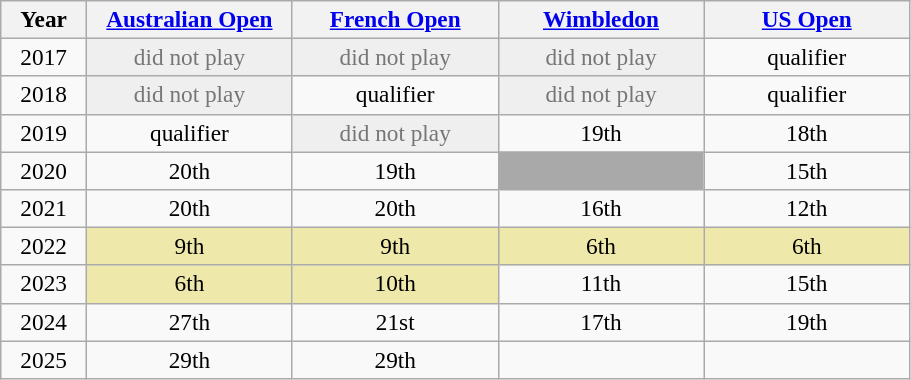<table class=wikitable style=font-size:97%;text-align:center>
<tr>
<th width=50>Year</th>
<th width=130><a href='#'>Australian Open</a></th>
<th width=130><a href='#'>French Open</a></th>
<th width=130><a href='#'>Wimbledon</a></th>
<th width=130><a href='#'>US Open</a></th>
</tr>
<tr>
<td>2017</td>
<td style="color:#767676; background:#efefef">did not play</td>
<td style="color:#767676; background:#efefef">did not play</td>
<td style="color:#767676; background:#efefef">did not play</td>
<td>qualifier</td>
</tr>
<tr>
<td>2018</td>
<td style="color:#767676; background:#efefef">did not play</td>
<td>qualifier</td>
<td style="color:#767676; background:#efefef">did not play</td>
<td>qualifier</td>
</tr>
<tr>
<td>2019</td>
<td>qualifier</td>
<td style="color:#767676; background:#efefef">did not play</td>
<td>19th</td>
<td>18th</td>
</tr>
<tr>
<td>2020</td>
<td>20th</td>
<td>19th</td>
<td bgcolor=darkgray></td>
<td>15th</td>
</tr>
<tr>
<td>2021</td>
<td>20th</td>
<td>20th</td>
<td>16th</td>
<td>12th</td>
</tr>
<tr>
<td>2022</td>
<td bgcolor=eee8aa>9th</td>
<td bgcolor=eee8aa>9th</td>
<td bgcolor=eee8aa>6th</td>
<td bgcolor=eee8aa>6th</td>
</tr>
<tr>
<td>2023</td>
<td bgcolor=eee8aa>6th</td>
<td bgcolor=eee8aa>10th</td>
<td>11th</td>
<td>15th</td>
</tr>
<tr>
<td>2024</td>
<td>27th</td>
<td>21st</td>
<td>17th</td>
<td>19th</td>
</tr>
<tr>
<td>2025</td>
<td>29th</td>
<td>29th</td>
<td></td>
<td></td>
</tr>
</table>
